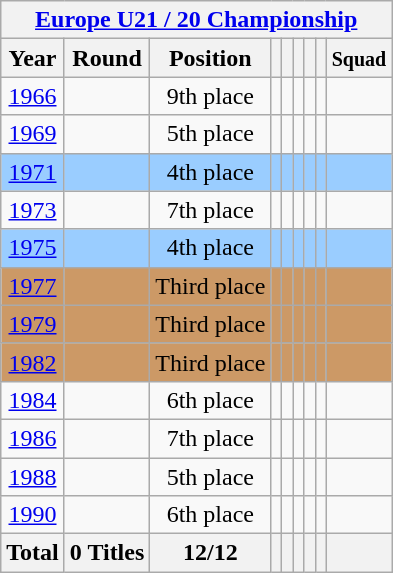<table class="wikitable" style="text-align: center;">
<tr>
<th colspan=9><a href='#'>Europe U21 / 20 Championship</a></th>
</tr>
<tr>
<th>Year</th>
<th>Round</th>
<th>Position</th>
<th></th>
<th></th>
<th></th>
<th></th>
<th></th>
<th><small>Squad</small></th>
</tr>
<tr bgcolor=>
<td> <a href='#'>1966</a></td>
<td></td>
<td>9th place</td>
<td></td>
<td></td>
<td></td>
<td></td>
<td></td>
<td></td>
</tr>
<tr bgcolor=>
<td> <a href='#'>1969</a></td>
<td></td>
<td>5th place</td>
<td></td>
<td></td>
<td></td>
<td></td>
<td></td>
<td></td>
</tr>
<tr bgcolor=9acdff>
<td> <a href='#'>1971</a></td>
<td></td>
<td>4th place</td>
<td></td>
<td></td>
<td></td>
<td></td>
<td></td>
<td></td>
</tr>
<tr bgcolor=>
<td> <a href='#'>1973</a></td>
<td></td>
<td>7th place</td>
<td></td>
<td></td>
<td></td>
<td></td>
<td></td>
<td></td>
</tr>
<tr bgcolor=9acdff>
<td> <a href='#'>1975</a></td>
<td></td>
<td>4th place</td>
<td></td>
<td></td>
<td></td>
<td></td>
<td></td>
<td></td>
</tr>
<tr bgcolor=cc9966>
<td> <a href='#'>1977</a></td>
<td></td>
<td>Third place</td>
<td></td>
<td></td>
<td></td>
<td></td>
<td></td>
<td></td>
</tr>
<tr bgcolor=cc9966>
<td> <a href='#'>1979</a></td>
<td></td>
<td>Third place</td>
<td></td>
<td></td>
<td></td>
<td></td>
<td></td>
<td></td>
</tr>
<tr bgcolor=cc9966>
<td> <a href='#'>1982</a></td>
<td></td>
<td>Third place</td>
<td></td>
<td></td>
<td></td>
<td></td>
<td></td>
<td></td>
</tr>
<tr bgcolor=>
<td> <a href='#'>1984</a></td>
<td></td>
<td>6th place</td>
<td></td>
<td></td>
<td></td>
<td></td>
<td></td>
<td></td>
</tr>
<tr bgcolor=>
<td> <a href='#'>1986</a></td>
<td></td>
<td>7th place</td>
<td></td>
<td></td>
<td></td>
<td></td>
<td></td>
<td></td>
</tr>
<tr bgcolor=>
<td> <a href='#'>1988</a></td>
<td></td>
<td>5th place</td>
<td></td>
<td></td>
<td></td>
<td></td>
<td></td>
<td></td>
</tr>
<tr bgcolor=>
<td> <a href='#'>1990</a></td>
<td></td>
<td>6th place</td>
<td></td>
<td></td>
<td></td>
<td></td>
<td></td>
<td></td>
</tr>
<tr>
<th>Total</th>
<th>0 Titles</th>
<th>12/12</th>
<th></th>
<th></th>
<th></th>
<th></th>
<th></th>
<th></th>
</tr>
</table>
